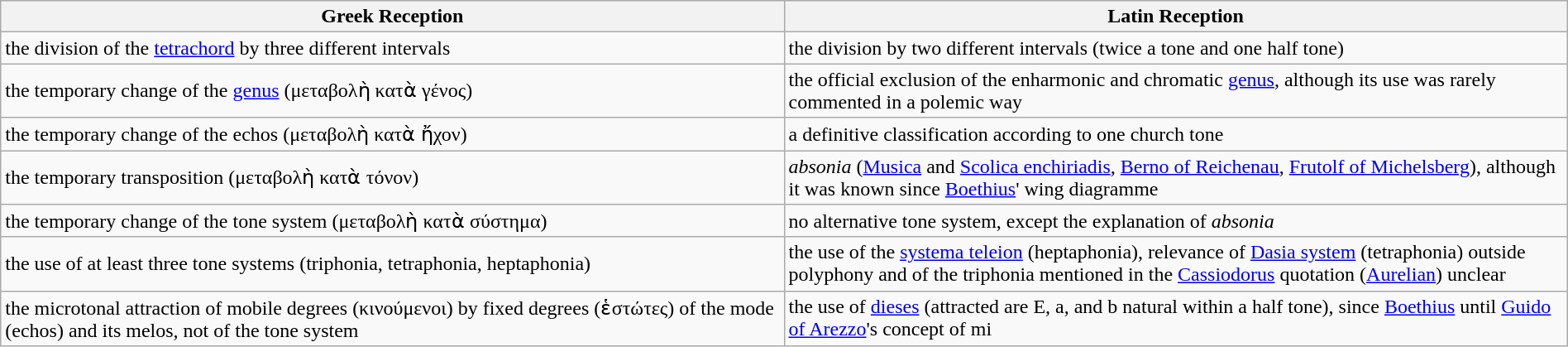<table class="wikitable" style="margin: 1em auto 1em auto;">
<tr>
<th style="width:50%">Greek Reception</th>
<th style="width:50%">Latin Reception</th>
</tr>
<tr>
<td>the division of the <a href='#'>tetrachord</a> by three different intervals</td>
<td>the division by two different intervals (twice a tone and one half tone)</td>
</tr>
<tr>
<td>the temporary change of the <a href='#'>genus</a> (μεταβολὴ κατὰ γένος)</td>
<td>the official exclusion of the enharmonic and chromatic <a href='#'>genus</a>, although its use was rarely commented in a polemic way</td>
</tr>
<tr>
<td>the temporary change of the echos (μεταβολὴ κατὰ ἤχον)</td>
<td>a definitive classification according to one church tone</td>
</tr>
<tr>
<td>the temporary transposition (μεταβολὴ κατὰ τόνον)</td>
<td><em>absonia</em> (<a href='#'>Musica</a> and <a href='#'>Scolica enchiriadis</a>, <a href='#'>Berno of Reichenau</a>, <a href='#'>Frutolf of Michelsberg</a>), although it was known since <a href='#'>Boethius</a>' wing diagramme</td>
</tr>
<tr>
<td>the temporary change of the tone system (μεταβολὴ κατὰ σύστημα)</td>
<td>no alternative tone system, except the explanation of <em>absonia</em></td>
</tr>
<tr>
<td>the use of at least three tone systems (triphonia, tetraphonia, heptaphonia)</td>
<td>the use of the <a href='#'>systema teleion</a> (heptaphonia), relevance of <a href='#'>Dasia system</a> (tetraphonia) outside polyphony and of the triphonia mentioned in the <a href='#'>Cassiodorus</a> quotation (<a href='#'>Aurelian</a>) unclear</td>
</tr>
<tr>
<td>the microtonal attraction of mobile degrees (κινούμενοι) by fixed degrees (ἑστώτες) of the mode (echos) and its melos, not of the tone system</td>
<td>the use of <a href='#'>dieses</a> (attracted are E, a, and b natural within a half tone), since <a href='#'>Boethius</a> until <a href='#'>Guido of Arezzo</a>'s concept of mi</td>
</tr>
</table>
